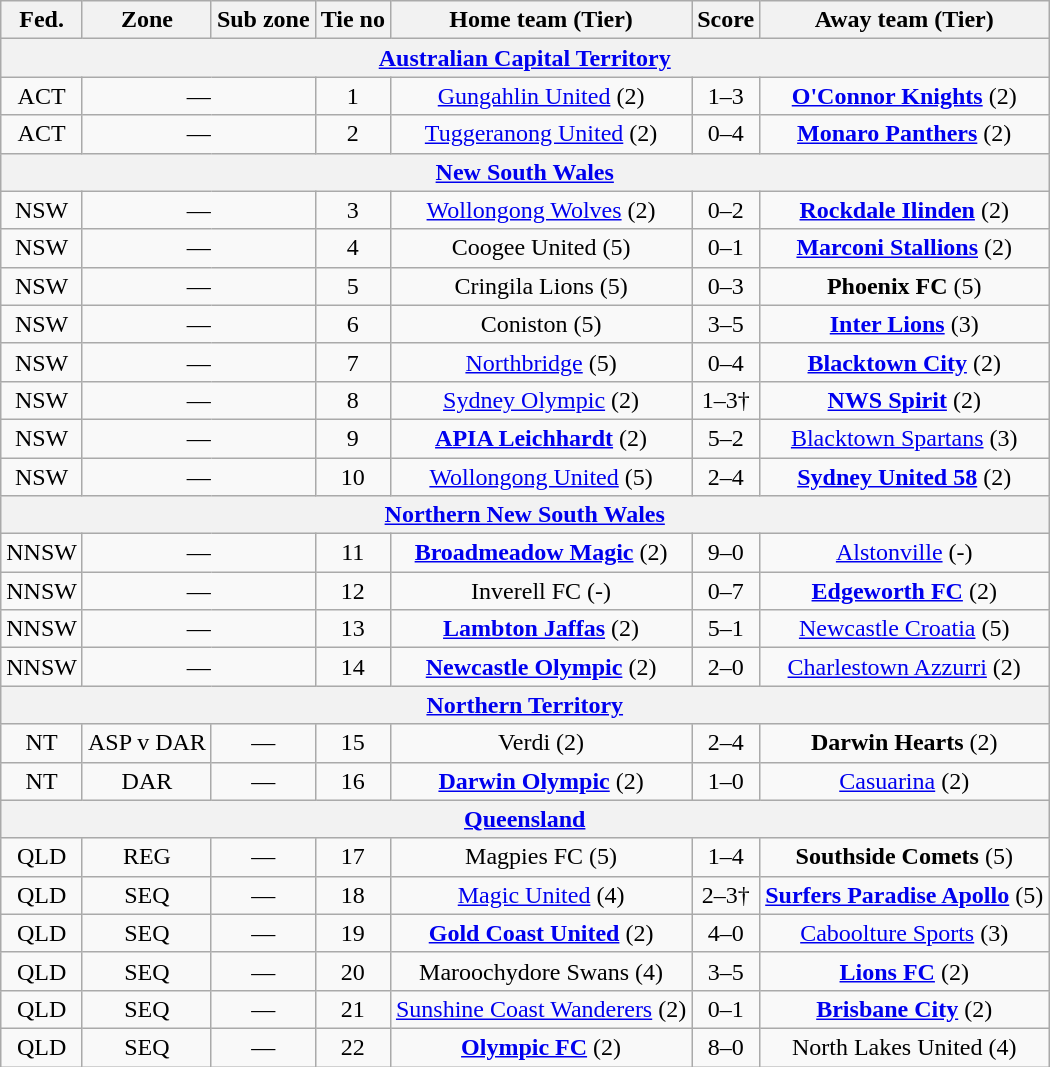<table class="wikitable" style="text-align:center">
<tr>
<th>Fed.</th>
<th>Zone</th>
<th>Sub zone</th>
<th>Tie no</th>
<th>Home team (Tier)</th>
<th>Score</th>
<th>Away team (Tier)</th>
</tr>
<tr>
<th colspan=7><a href='#'>Australian Capital Territory</a></th>
</tr>
<tr>
<td>ACT</td>
<td colspan=2>—</td>
<td>1</td>
<td><a href='#'>Gungahlin United</a> (2)</td>
<td>1–3</td>
<td><strong><a href='#'>O'Connor Knights</a></strong> (2)</td>
</tr>
<tr>
<td>ACT</td>
<td colspan=2>—</td>
<td>2</td>
<td><a href='#'>Tuggeranong United</a> (2)</td>
<td>0–4</td>
<td><strong><a href='#'>Monaro Panthers</a></strong> (2)</td>
</tr>
<tr>
<th colspan=7><a href='#'>New South Wales</a></th>
</tr>
<tr>
<td>NSW</td>
<td colspan=2>—</td>
<td>3</td>
<td><a href='#'>Wollongong Wolves</a> (2)</td>
<td>0–2</td>
<td><strong><a href='#'>Rockdale Ilinden</a></strong> (2)</td>
</tr>
<tr>
<td>NSW</td>
<td colspan=2>—</td>
<td>4</td>
<td>Coogee United (5)</td>
<td>0–1</td>
<td><strong><a href='#'>Marconi Stallions</a></strong> (2)</td>
</tr>
<tr>
<td>NSW</td>
<td colspan=2>—</td>
<td>5</td>
<td>Cringila Lions (5)</td>
<td>0–3</td>
<td><strong>Phoenix FC</strong> (5)</td>
</tr>
<tr>
<td>NSW</td>
<td colspan=2>—</td>
<td>6</td>
<td>Coniston (5)</td>
<td>3–5</td>
<td><strong><a href='#'>Inter Lions</a></strong> (3)</td>
</tr>
<tr>
<td>NSW</td>
<td colspan=2>—</td>
<td>7</td>
<td><a href='#'>Northbridge</a> (5)</td>
<td>0–4</td>
<td><strong><a href='#'>Blacktown City</a></strong> (2)</td>
</tr>
<tr>
<td>NSW</td>
<td colspan=2>—</td>
<td>8</td>
<td><a href='#'>Sydney Olympic</a> (2)</td>
<td>1–3†</td>
<td><strong><a href='#'>NWS Spirit</a></strong> (2)</td>
</tr>
<tr>
<td>NSW</td>
<td colspan=2>—</td>
<td>9</td>
<td><strong><a href='#'>APIA Leichhardt</a></strong> (2)</td>
<td>5–2</td>
<td><a href='#'>Blacktown Spartans</a> (3)</td>
</tr>
<tr>
<td>NSW</td>
<td colspan=2>—</td>
<td>10</td>
<td><a href='#'>Wollongong United</a> (5)</td>
<td>2–4</td>
<td><strong><a href='#'>Sydney United 58</a></strong> (2)</td>
</tr>
<tr>
<th colspan=7><a href='#'>Northern New South Wales</a></th>
</tr>
<tr>
<td>NNSW</td>
<td colspan=2>—</td>
<td>11</td>
<td><strong><a href='#'>Broadmeadow Magic</a></strong> (2)</td>
<td>9–0</td>
<td><a href='#'>Alstonville</a> (-)</td>
</tr>
<tr>
<td>NNSW</td>
<td colspan=2>—</td>
<td>12</td>
<td>Inverell FC (-)</td>
<td>0–7</td>
<td><strong><a href='#'>Edgeworth FC</a></strong> (2)</td>
</tr>
<tr>
<td>NNSW</td>
<td colspan=2>—</td>
<td>13</td>
<td><strong><a href='#'>Lambton Jaffas</a></strong> (2)</td>
<td>5–1</td>
<td><a href='#'>Newcastle Croatia</a> (5)</td>
</tr>
<tr>
<td>NNSW</td>
<td colspan=2>—</td>
<td>14</td>
<td><strong><a href='#'>Newcastle Olympic</a></strong> (2)</td>
<td>2–0</td>
<td><a href='#'>Charlestown Azzurri</a> (2)</td>
</tr>
<tr>
<th colspan=7><a href='#'>Northern Territory</a></th>
</tr>
<tr>
<td>NT</td>
<td>ASP v DAR</td>
<td>—</td>
<td>15</td>
<td>Verdi (2)</td>
<td>2–4</td>
<td><strong>Darwin Hearts</strong> (2)</td>
</tr>
<tr>
<td>NT</td>
<td>DAR</td>
<td>—</td>
<td>16</td>
<td><strong><a href='#'>Darwin Olympic</a></strong> (2)</td>
<td>1–0</td>
<td><a href='#'>Casuarina</a> (2)</td>
</tr>
<tr>
<th colspan=7><a href='#'>Queensland</a></th>
</tr>
<tr>
<td>QLD</td>
<td>REG</td>
<td>—</td>
<td>17</td>
<td>Magpies FC (5)</td>
<td>1–4</td>
<td><strong>Southside Comets</strong> (5)</td>
</tr>
<tr>
<td>QLD</td>
<td>SEQ</td>
<td>—</td>
<td>18</td>
<td><a href='#'>Magic United</a> (4)</td>
<td>2–3†</td>
<td><strong><a href='#'>Surfers Paradise Apollo</a></strong> (5)</td>
</tr>
<tr>
<td>QLD</td>
<td>SEQ</td>
<td>—</td>
<td>19</td>
<td><strong><a href='#'>Gold Coast United</a></strong> (2)</td>
<td>4–0</td>
<td><a href='#'>Caboolture Sports</a> (3)</td>
</tr>
<tr>
<td>QLD</td>
<td>SEQ</td>
<td>—</td>
<td>20</td>
<td>Maroochydore Swans (4)</td>
<td>3–5</td>
<td><strong><a href='#'>Lions FC</a></strong> (2)</td>
</tr>
<tr>
<td>QLD</td>
<td>SEQ</td>
<td>—</td>
<td>21</td>
<td><a href='#'>Sunshine Coast Wanderers</a> (2)</td>
<td>0–1</td>
<td><strong><a href='#'>Brisbane City</a></strong> (2)</td>
</tr>
<tr>
<td>QLD</td>
<td>SEQ</td>
<td>—</td>
<td>22</td>
<td><strong><a href='#'>Olympic FC</a></strong> (2)</td>
<td>8–0</td>
<td>North Lakes United (4)</td>
</tr>
</table>
